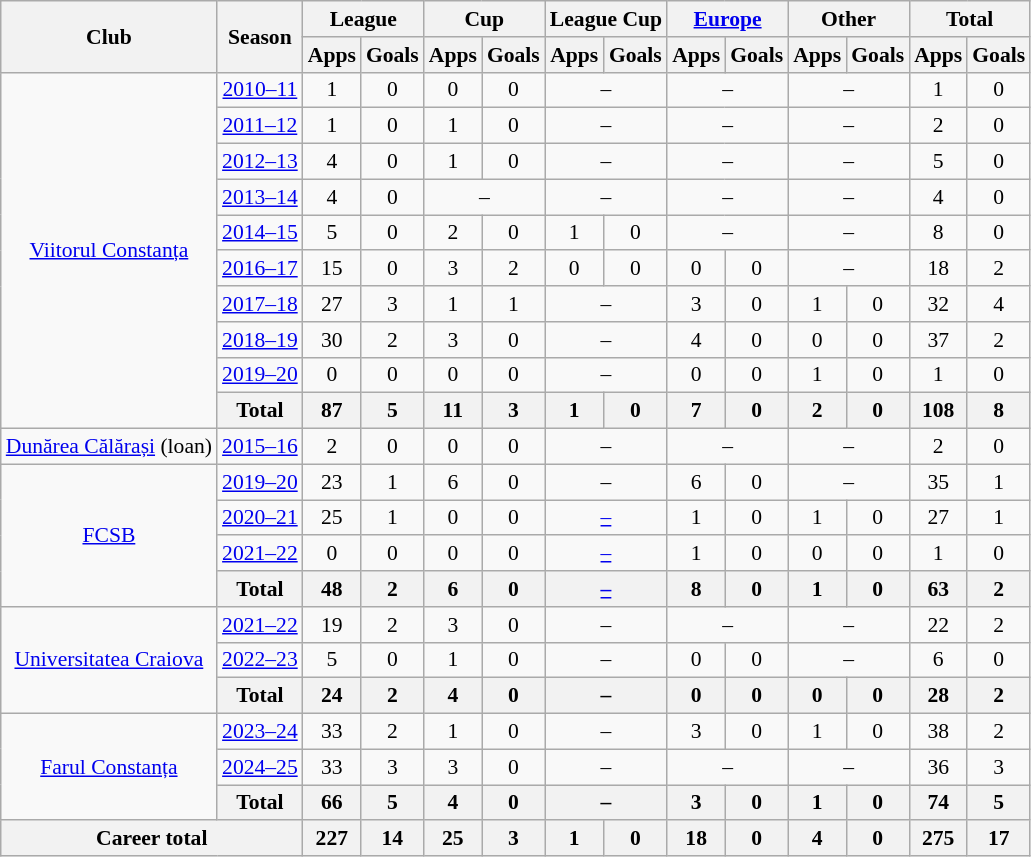<table class="wikitable" style="font-size:90%; text-align: center;">
<tr>
<th rowspan="2">Club</th>
<th rowspan="2">Season</th>
<th colspan="2">League</th>
<th colspan="2">Cup</th>
<th colspan="2">League Cup</th>
<th colspan="2"><a href='#'>Europe</a></th>
<th colspan="2">Other</th>
<th colspan="3">Total</th>
</tr>
<tr>
<th>Apps</th>
<th>Goals</th>
<th>Apps</th>
<th>Goals</th>
<th>Apps</th>
<th>Goals</th>
<th>Apps</th>
<th>Goals</th>
<th>Apps</th>
<th>Goals</th>
<th>Apps</th>
<th>Goals</th>
</tr>
<tr>
<td rowspan="10"><a href='#'>Viitorul Constanța</a></td>
<td><a href='#'>2010–11</a></td>
<td>1</td>
<td>0</td>
<td>0</td>
<td>0</td>
<td colspan="2">–</td>
<td colspan="2">–</td>
<td colspan="2">–</td>
<td>1</td>
<td>0</td>
</tr>
<tr>
<td><a href='#'>2011–12</a></td>
<td>1</td>
<td>0</td>
<td>1</td>
<td>0</td>
<td colspan="2">–</td>
<td colspan="2">–</td>
<td colspan="2">–</td>
<td>2</td>
<td>0</td>
</tr>
<tr>
<td><a href='#'>2012–13</a></td>
<td>4</td>
<td>0</td>
<td>1</td>
<td>0</td>
<td colspan="2">–</td>
<td colspan="2">–</td>
<td colspan="2">–</td>
<td>5</td>
<td>0</td>
</tr>
<tr>
<td><a href='#'>2013–14</a></td>
<td>4</td>
<td>0</td>
<td colspan="2">–</td>
<td colspan="2">–</td>
<td colspan="2">–</td>
<td colspan="2">–</td>
<td>4</td>
<td>0</td>
</tr>
<tr>
<td><a href='#'>2014–15</a></td>
<td>5</td>
<td>0</td>
<td>2</td>
<td>0</td>
<td>1</td>
<td>0</td>
<td colspan="2">–</td>
<td colspan="2">–</td>
<td>8</td>
<td>0</td>
</tr>
<tr>
<td><a href='#'>2016–17</a></td>
<td>15</td>
<td>0</td>
<td>3</td>
<td>2</td>
<td>0</td>
<td>0</td>
<td>0</td>
<td>0</td>
<td colspan="2">–</td>
<td>18</td>
<td>2</td>
</tr>
<tr>
<td><a href='#'>2017–18</a></td>
<td>27</td>
<td>3</td>
<td>1</td>
<td>1</td>
<td colspan="2">–</td>
<td>3</td>
<td>0</td>
<td>1</td>
<td>0</td>
<td>32</td>
<td>4</td>
</tr>
<tr>
<td><a href='#'>2018–19</a></td>
<td>30</td>
<td>2</td>
<td>3</td>
<td>0</td>
<td colspan="2">–</td>
<td>4</td>
<td>0</td>
<td>0</td>
<td>0</td>
<td>37</td>
<td>2</td>
</tr>
<tr>
<td><a href='#'>2019–20</a></td>
<td>0</td>
<td>0</td>
<td>0</td>
<td>0</td>
<td colspan="2">–</td>
<td>0</td>
<td>0</td>
<td>1</td>
<td>0</td>
<td>1</td>
<td>0</td>
</tr>
<tr>
<th>Total</th>
<th>87</th>
<th>5</th>
<th>11</th>
<th>3</th>
<th>1</th>
<th>0</th>
<th>7</th>
<th>0</th>
<th>2</th>
<th>0</th>
<th>108</th>
<th>8</th>
</tr>
<tr>
<td><a href='#'>Dunărea Călărași</a> (loan)</td>
<td><a href='#'>2015–16</a></td>
<td>2</td>
<td>0</td>
<td>0</td>
<td>0</td>
<td colspan="2">–</td>
<td colspan="2">–</td>
<td colspan="2">–</td>
<td>2</td>
<td>0</td>
</tr>
<tr>
<td rowspan="4"><a href='#'>FCSB</a></td>
<td><a href='#'>2019–20</a></td>
<td>23</td>
<td>1</td>
<td>6</td>
<td>0</td>
<td colspan="2">–</td>
<td>6</td>
<td>0</td>
<td colspan="2">–</td>
<td>35</td>
<td>1</td>
</tr>
<tr>
<td><a href='#'>2020–21</a></td>
<td>25</td>
<td>1</td>
<td>0</td>
<td>0</td>
<td colspan="2"><a href='#'>–</a></td>
<td>1</td>
<td>0</td>
<td>1</td>
<td>0</td>
<td>27</td>
<td>1</td>
</tr>
<tr>
<td><a href='#'>2021–22</a></td>
<td>0</td>
<td>0</td>
<td>0</td>
<td>0</td>
<td colspan="2"><a href='#'>–</a></td>
<td>1</td>
<td>0</td>
<td>0</td>
<td>0</td>
<td>1</td>
<td>0</td>
</tr>
<tr>
<th>Total</th>
<th>48</th>
<th>2</th>
<th>6</th>
<th>0</th>
<th colspan="2"><a href='#'>–</a></th>
<th>8</th>
<th>0</th>
<th>1</th>
<th>0</th>
<th>63</th>
<th>2</th>
</tr>
<tr>
<td rowspan="3"><a href='#'>Universitatea Craiova</a></td>
<td><a href='#'>2021–22</a></td>
<td>19</td>
<td>2</td>
<td>3</td>
<td>0</td>
<td colspan="2">–</td>
<td colspan="2">–</td>
<td colspan="2">–</td>
<td>22</td>
<td>2</td>
</tr>
<tr>
<td><a href='#'>2022–23</a></td>
<td>5</td>
<td>0</td>
<td>1</td>
<td>0</td>
<td colspan="2">–</td>
<td>0</td>
<td>0</td>
<td colspan="2">–</td>
<td>6</td>
<td>0</td>
</tr>
<tr>
<th>Total</th>
<th>24</th>
<th>2</th>
<th>4</th>
<th>0</th>
<th colspan="2">–</th>
<th>0</th>
<th>0</th>
<th>0</th>
<th>0</th>
<th>28</th>
<th>2</th>
</tr>
<tr>
<td rowspan="3"><a href='#'>Farul Constanța</a></td>
<td><a href='#'>2023–24</a></td>
<td>33</td>
<td>2</td>
<td>1</td>
<td>0</td>
<td colspan="2">–</td>
<td>3</td>
<td>0</td>
<td>1</td>
<td>0</td>
<td>38</td>
<td>2</td>
</tr>
<tr>
<td><a href='#'>2024–25</a></td>
<td>33</td>
<td>3</td>
<td>3</td>
<td>0</td>
<td colspan="2">–</td>
<td colspan="2">–</td>
<td colspan="2">–</td>
<td>36</td>
<td>3</td>
</tr>
<tr>
<th>Total</th>
<th>66</th>
<th>5</th>
<th>4</th>
<th>0</th>
<th colspan="2">–</th>
<th>3</th>
<th>0</th>
<th>1</th>
<th>0</th>
<th>74</th>
<th>5</th>
</tr>
<tr>
<th colspan="2">Career total</th>
<th>227</th>
<th>14</th>
<th>25</th>
<th>3</th>
<th>1</th>
<th>0</th>
<th>18</th>
<th>0</th>
<th>4</th>
<th>0</th>
<th>275</th>
<th>17</th>
</tr>
</table>
